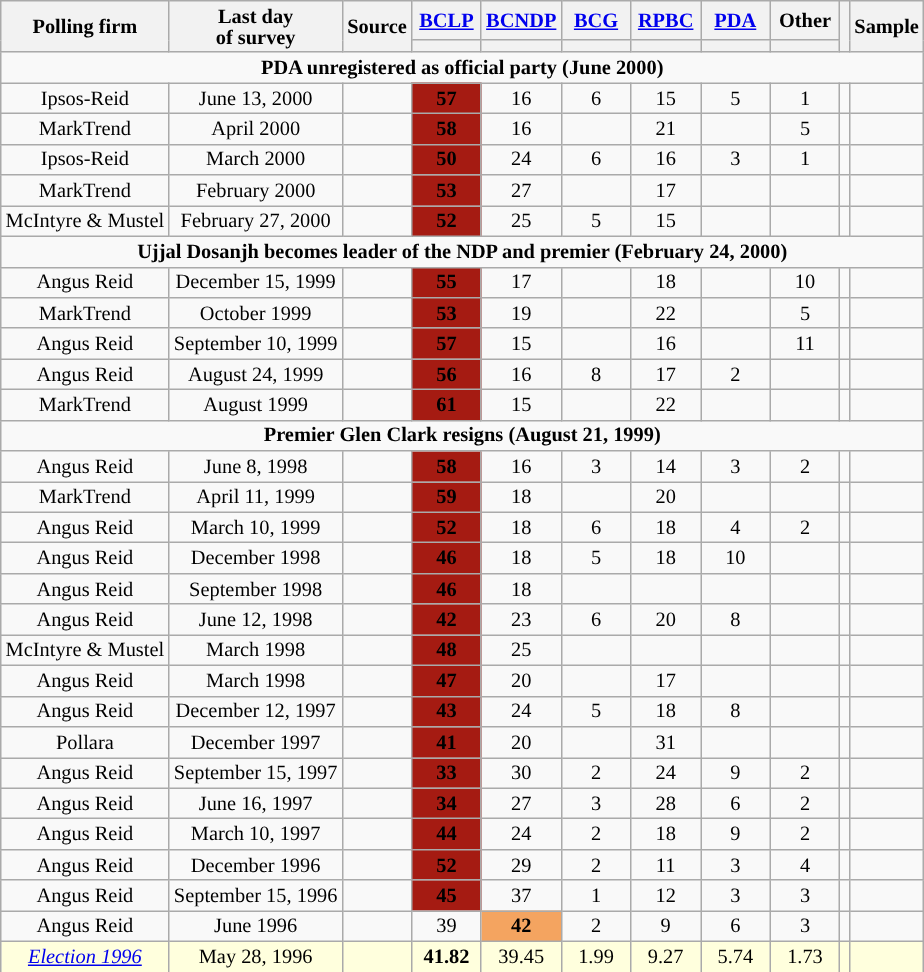<table class="wikitable sortable" style="text-align:center;font-size:85%;line-height:14px;" align="center">
<tr>
<th rowspan="2">Polling firm</th>
<th rowspan="2">Last day <br>of survey</th>
<th rowspan="2">Source</th>
<th class="unsortable" style="width:40px;"><a href='#'>BCLP</a></th>
<th class="unsortable" style="width:40px;"><a href='#'>BCNDP</a></th>
<th class="unsortable" style="width:40px;"><a href='#'>BCG</a></th>
<th class="unsortable" style="width:40px;"><a href='#'>RPBC</a></th>
<th class="unsortable" style="width:40px;"><a href='#'>PDA</a></th>
<th class="unsortable" style="width:40px;">Other</th>
<th rowspan="2"></th>
<th rowspan="2">Sample</th>
</tr>
<tr style="line-height:5px;">
<th style="background:"></th>
<th style="background:"></th>
<th style="background:"></th>
<th style="background:"></th>
<th style="background:"></th>
<th style="background:"></th>
</tr>
<tr>
<td colspan="11"><strong>PDA unregistered as official party (June 2000)</strong></td>
</tr>
<tr>
<td>Ipsos-Reid</td>
<td>June 13, 2000</td>
<td></td>
<td style="background:#A51B12"><strong>57</strong></td>
<td>16</td>
<td>6</td>
<td>15</td>
<td>5</td>
<td>1</td>
<td></td>
<td></td>
</tr>
<tr>
<td>MarkTrend</td>
<td>April 2000</td>
<td></td>
<td style="background:#A51B12"><strong>58</strong></td>
<td>16</td>
<td></td>
<td>21</td>
<td></td>
<td>5</td>
<td></td>
<td></td>
</tr>
<tr>
<td>Ipsos-Reid</td>
<td>March 2000</td>
<td></td>
<td style="background:#A51B12"><strong>50</strong></td>
<td>24</td>
<td>6</td>
<td>16</td>
<td>3</td>
<td>1</td>
<td></td>
<td></td>
</tr>
<tr>
<td>MarkTrend</td>
<td>February 2000</td>
<td></td>
<td style="background:#A51B12"><strong>53</strong></td>
<td>27</td>
<td></td>
<td>17</td>
<td></td>
<td></td>
<td></td>
<td></td>
</tr>
<tr>
<td>McIntyre & Mustel</td>
<td>February 27, 2000</td>
<td></td>
<td style="background:#A51B12"><strong>52</strong></td>
<td>25</td>
<td>5</td>
<td>15</td>
<td></td>
<td></td>
<td></td>
<td></td>
</tr>
<tr>
<td colspan="11"><strong>Ujjal Dosanjh becomes leader of the NDP and premier (February 24, 2000)</strong></td>
</tr>
<tr>
<td>Angus Reid</td>
<td>December 15, 1999</td>
<td></td>
<td style="background:#A51B12"><strong>55</strong></td>
<td>17</td>
<td></td>
<td>18</td>
<td></td>
<td>10</td>
<td></td>
<td></td>
</tr>
<tr>
<td>MarkTrend</td>
<td>October 1999</td>
<td></td>
<td style="background:#A51B12"><strong>53</strong></td>
<td>19</td>
<td></td>
<td>22</td>
<td></td>
<td>5</td>
<td></td>
<td></td>
</tr>
<tr>
<td>Angus Reid</td>
<td>September 10, 1999</td>
<td></td>
<td style="background:#A51B12"><strong>57</strong></td>
<td>15</td>
<td></td>
<td>16</td>
<td></td>
<td>11</td>
<td></td>
<td></td>
</tr>
<tr>
<td>Angus Reid</td>
<td>August 24, 1999</td>
<td></td>
<td style="background:#A51B12"><strong>56</strong></td>
<td>16</td>
<td>8</td>
<td>17</td>
<td>2</td>
<td></td>
<td></td>
<td></td>
</tr>
<tr>
<td>MarkTrend</td>
<td>August 1999</td>
<td></td>
<td style="background:#A51B12"><strong>61</strong></td>
<td>15</td>
<td></td>
<td>22</td>
<td></td>
<td></td>
<td></td>
<td></td>
</tr>
<tr>
<td colspan="12"><strong>Premier Glen Clark resigns (August 21, 1999)</strong></td>
</tr>
<tr>
<td>Angus Reid</td>
<td>June 8, 1998</td>
<td></td>
<td style="background:#A51B12"><strong>58</strong></td>
<td>16</td>
<td>3</td>
<td>14</td>
<td>3</td>
<td>2</td>
<td></td>
<td></td>
</tr>
<tr>
<td>MarkTrend</td>
<td>April 11, 1999</td>
<td></td>
<td style="background:#A51B12"><strong>59</strong></td>
<td>18</td>
<td></td>
<td>20</td>
<td></td>
<td></td>
<td></td>
<td></td>
</tr>
<tr>
<td>Angus Reid</td>
<td>March 10, 1999</td>
<td></td>
<td style="background:#A51B12"><strong>52</strong></td>
<td>18</td>
<td>6</td>
<td>18</td>
<td>4</td>
<td>2</td>
<td></td>
<td></td>
</tr>
<tr>
<td>Angus Reid</td>
<td>December 1998</td>
<td></td>
<td style="background:#A51B12"><strong>46</strong></td>
<td>18</td>
<td>5</td>
<td>18</td>
<td>10</td>
<td></td>
<td></td>
<td></td>
</tr>
<tr>
<td>Angus Reid</td>
<td>September 1998</td>
<td></td>
<td style="background:#A51B12"><strong>46</strong></td>
<td>18</td>
<td></td>
<td></td>
<td></td>
<td></td>
<td></td>
<td></td>
</tr>
<tr>
<td>Angus Reid</td>
<td>June 12, 1998</td>
<td></td>
<td style="background:#A51B12"><strong>42</strong></td>
<td>23</td>
<td>6</td>
<td>20</td>
<td>8</td>
<td></td>
<td></td>
<td></td>
</tr>
<tr>
<td>McIntyre & Mustel</td>
<td>March 1998</td>
<td></td>
<td style="background:#A51B12"><strong>48</strong></td>
<td>25</td>
<td></td>
<td></td>
<td></td>
<td></td>
<td></td>
<td></td>
</tr>
<tr>
<td>Angus Reid</td>
<td>March 1998</td>
<td></td>
<td style="background:#A51B12"><strong>47</strong></td>
<td>20</td>
<td></td>
<td>17</td>
<td></td>
<td></td>
<td></td>
<td></td>
</tr>
<tr>
<td>Angus Reid</td>
<td>December 12, 1997</td>
<td></td>
<td style="background:#A51B12"><strong>43</strong></td>
<td>24</td>
<td>5</td>
<td>18</td>
<td>8</td>
<td></td>
<td></td>
<td></td>
</tr>
<tr>
<td>Pollara</td>
<td>December 1997</td>
<td></td>
<td style="background:#A51B12"><strong>41</strong></td>
<td>20</td>
<td></td>
<td>31</td>
<td></td>
<td></td>
<td></td>
<td></td>
</tr>
<tr>
<td>Angus Reid</td>
<td>September 15, 1997</td>
<td></td>
<td style="background:#A51B12"><strong>33</strong></td>
<td>30</td>
<td>2</td>
<td>24</td>
<td>9</td>
<td>2</td>
<td></td>
<td></td>
</tr>
<tr>
<td>Angus Reid</td>
<td>June 16, 1997</td>
<td></td>
<td style="background:#A51B12"><strong>34</strong></td>
<td>27</td>
<td>3</td>
<td>28</td>
<td>6</td>
<td>2</td>
<td></td>
<td></td>
</tr>
<tr>
<td>Angus Reid</td>
<td>March 10, 1997</td>
<td></td>
<td style="background:#A51B12"><strong>44</strong></td>
<td>24</td>
<td>2</td>
<td>18</td>
<td>9</td>
<td>2</td>
<td></td>
<td></td>
</tr>
<tr>
<td>Angus Reid</td>
<td>December 1996</td>
<td></td>
<td style="background:#A51B12"><strong>52</strong></td>
<td>29</td>
<td>2</td>
<td>11</td>
<td>3</td>
<td>4</td>
<td></td>
<td></td>
</tr>
<tr>
<td>Angus Reid</td>
<td>September 15, 1996</td>
<td></td>
<td style="background:#A51B12"><strong>45</strong></td>
<td>37</td>
<td>1</td>
<td>12</td>
<td>3</td>
<td>3</td>
<td></td>
<td></td>
</tr>
<tr>
<td>Angus Reid</td>
<td>June 1996</td>
<td></td>
<td>39</td>
<td style="background:#F4A460"><strong>42</strong></td>
<td>2</td>
<td>9</td>
<td>6</td>
<td>3</td>
<td></td>
<td></td>
</tr>
<tr>
<td style="background:#ffd;"><em><a href='#'>Election 1996</a></em></td>
<td style="background:#ffd;">May 28, 1996</td>
<td style="background:#ffd;"></td>
<td style="background:#ffd;"><strong>41.82</strong></td>
<td style="background:#ffd;">39.45</td>
<td style="background:#ffd;">1.99</td>
<td style="background:#ffd;">9.27</td>
<td style="background:#ffd;">5.74</td>
<td style="background:#ffd;">1.73</td>
<td style="background:#ffd;"></td>
<td style="background:#ffd;"></td>
</tr>
</table>
